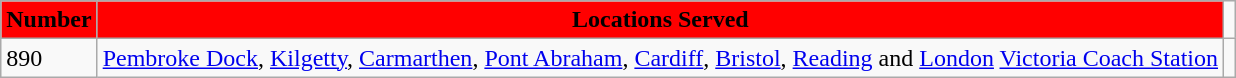<table class="wikitable">
<tr>
<th style="background:red;"><span> Number</span></th>
<th style="background:red;"><span> Locations Served</span></th>
</tr>
<tr>
<td>890</td>
<td><a href='#'>Pembroke Dock</a>, <a href='#'>Kilgetty</a>, <a href='#'>Carmarthen</a>, <a href='#'>Pont Abraham</a>, <a href='#'>Cardiff</a>, <a href='#'>Bristol</a>, <a href='#'>Reading</a> and <a href='#'>London</a> <a href='#'>Victoria Coach Station</a></td>
<td></td>
</tr>
</table>
